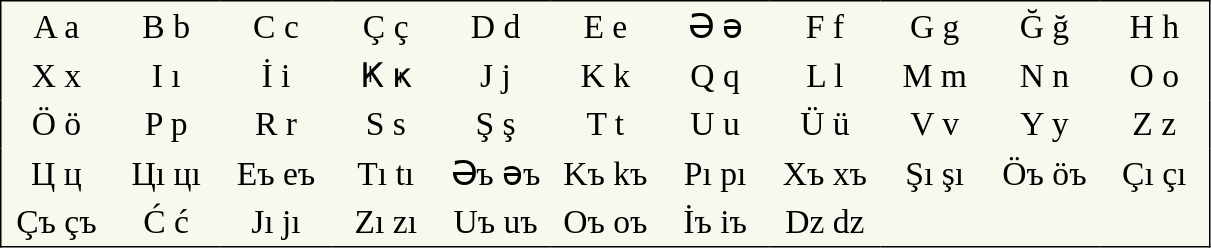<table style="font-family:Arial Unicode MS; font-size:1.4em; border-color:#000000; border-width:1px; border-style:solid; border-collapse:collapse; background-color:#F8F8EF">
<tr>
<td style="width:3em; text-align:center; padding: 3px;">A a</td>
<td style="width:3em; text-align:center; padding: 3px;">B b</td>
<td style="width:3em; text-align:center; padding: 3px;">C c</td>
<td style="width:3em; text-align:center; padding: 3px;">Ç ç</td>
<td style="width:3em; text-align:center; padding: 3px;">D d</td>
<td style="width:3em; text-align:center; padding: 3px;">E e</td>
<td style="width:3em; text-align:center; padding: 3px;">Ə ə</td>
<td style="width:3em; text-align:center; padding: 3px;">F f</td>
<td style="width:3em; text-align:center; padding: 3px;">G g</td>
<td style="width:3em; text-align:center; padding: 3px;">Ğ ğ</td>
<td style="width:3em; text-align:center; padding: 3px;">H h</td>
</tr>
<tr>
<td style="width:3em; text-align:center; padding: 3px;">X x</td>
<td style="width:3em; text-align:center; padding: 3px;">I ı</td>
<td style="width:3em; text-align:center; padding: 3px;">İ i</td>
<td style="width:3em; text-align:center; padding: 3px;">Ҝ ҝ</td>
<td style="width:3em; text-align:center; padding: 3px;">J j</td>
<td style="width:3em; text-align:center; padding: 3px;">K k</td>
<td style="width:3em; text-align:center; padding: 3px;">Q q</td>
<td style="width:3em; text-align:center; padding: 3px;">L l</td>
<td style="width:3em; text-align:center; padding: 3px;">M m</td>
<td style="width:3em; text-align:center; padding: 3px;">N n</td>
<td style="width:3em; text-align:center; padding: 3px;">O o</td>
</tr>
<tr>
<td style="width:3em; text-align:center; padding: 3px;">Ö ö</td>
<td style="width:3em; text-align:center; padding: 3px;">P p</td>
<td style="width:3em; text-align:center; padding: 3px;">R r</td>
<td style="width:3em; text-align:center; padding: 3px;">S s</td>
<td style="width:3em; text-align:center; padding: 3px;">Ş ş</td>
<td style="width:3em; text-align:center; padding: 3px;">T t</td>
<td style="width:3em; text-align:center; padding: 3px;">U u</td>
<td style="width:3em; text-align:center; padding: 3px;">Ü ü</td>
<td style="width:3em; text-align:center; padding: 3px;">V v</td>
<td style="width:3em; text-align:center; padding: 3px;">Y y</td>
<td style="width:3em; text-align:center; padding: 3px;">Z z</td>
</tr>
<tr>
<td style="width:3em; text-align:center; padding: 3px;">Ц ц</td>
<td style="width:3em; text-align:center; padding: 3px;">Цı цı</td>
<td style="width:3em; text-align:center; padding: 3px;">Eъ eъ</td>
<td style="width:3em; text-align:center; padding: 3px;">Tı tı</td>
<td style="width:3em; text-align:center; padding: 3px;">Əъ əъ</td>
<td style="width:3em; text-align:center; padding: 3px;">Kъ kъ</td>
<td style="width:3em; text-align:center; padding: 3px;">Pı pı</td>
<td style="width:3em; text-align:center; padding: 3px;">Xъ xъ</td>
<td style="width:3em; text-align:center; padding: 3px;">Şı şı</td>
<td style="width:3em; text-align:center; padding: 3px;">Öъ öъ</td>
<td style="width:3em; text-align:center; padding: 3px;">Çı çı</td>
</tr>
<tr>
<td style="width:3em; text-align:center; padding: 3px;">Çъ çъ</td>
<td style="width:3em; text-align:center; padding: 3px;">Ć ć</td>
<td style="width:3em; text-align:center; padding: 3px;">Jı jı</td>
<td style="width:3em; text-align:center; padding: 3px;">Zı zı</td>
<td style="width:3em; text-align:center; padding: 3px;">Uъ uъ</td>
<td style="width:3em; text-align:center; padding: 3px;">Oъ oъ</td>
<td style="width:3em; text-align:center; padding: 3px;">İъ iъ</td>
<td style="width:3em; text-align:center; padding: 3px;">Dz dz</td>
</tr>
</table>
